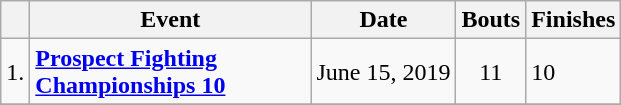<table class=wikitable>
<tr>
<th></th>
<th width=180>Event</th>
<th>Date</th>
<th>Bouts</th>
<th>Finishes</th>
</tr>
<tr>
<td>1.</td>
<td><strong><a href='#'>Prospect Fighting Championships 10</a></strong></td>
<td>June 15, 2019</td>
<td style="text-align:center;">11</td>
<td>10</td>
</tr>
<tr>
</tr>
</table>
